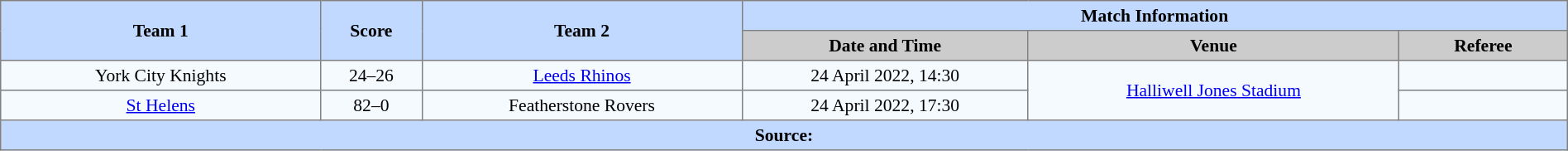<table border=1 style="border-collapse:collapse; font-size:90%; text-align:center;" cellpadding=3 cellspacing=0 width=100%>
<tr bgcolor=#C1D8FF>
<th scope="col" rowspan=2 width=19%>Team 1</th>
<th scope="col" rowspan=2 width=6%>Score</th>
<th scope="col" rowspan=2 width=19%>Team 2</th>
<th colspan=3>Match Information</th>
</tr>
<tr bgcolor=#CCCCCC>
<th scope="col" width=17%>Date and Time</th>
<th scope="col" width=22%>Venue</th>
<th scope="col" width=10%>Referee</th>
</tr>
<tr bgcolor=#F5FAFF>
<td> York City Knights</td>
<td>24–26</td>
<td> <a href='#'>Leeds Rhinos</a></td>
<td>24 April 2022, 14:30</td>
<td rowspan=2><a href='#'>Halliwell Jones Stadium</a></td>
<td></td>
</tr>
<tr bgcolor=#F5FAFF>
<td> <a href='#'>St Helens</a></td>
<td>82–0</td>
<td> Featherstone Rovers</td>
<td>24 April 2022, 17:30</td>
<td></td>
</tr>
<tr style="background:#c1d8ff;">
<th colspan=6>Source:</th>
</tr>
</table>
